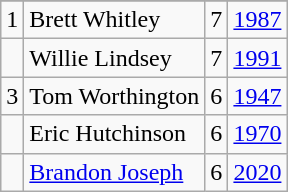<table class="wikitable">
<tr>
</tr>
<tr>
<td>1</td>
<td>Brett Whitley</td>
<td>7</td>
<td><a href='#'>1987</a></td>
</tr>
<tr>
<td></td>
<td>Willie Lindsey</td>
<td>7</td>
<td><a href='#'>1991</a></td>
</tr>
<tr>
<td>3</td>
<td>Tom Worthington</td>
<td>6</td>
<td><a href='#'>1947</a></td>
</tr>
<tr>
<td></td>
<td>Eric Hutchinson</td>
<td>6</td>
<td><a href='#'>1970</a></td>
</tr>
<tr>
<td></td>
<td><a href='#'>Brandon Joseph</a></td>
<td>6</td>
<td><a href='#'>2020</a></td>
</tr>
</table>
